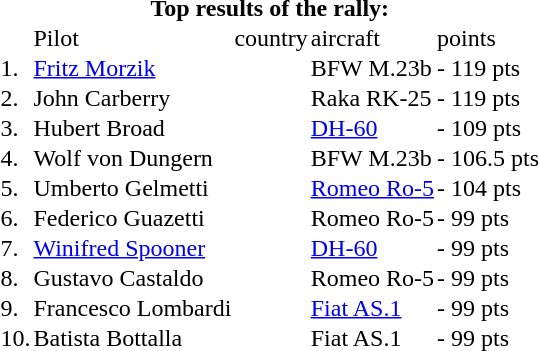<table cellspacing=0>
<tr>
<th colspan=5>Top results of the rally:</th>
</tr>
<tr>
<td> </td>
<td>Pilot</td>
<td>country</td>
<td>aircraft</td>
<td>points</td>
</tr>
<tr>
<td>1.</td>
<td><a href='#'>Fritz Morzik</a></td>
<td></td>
<td>BFW M.23b</td>
<td>- 119 pts</td>
</tr>
<tr>
<td>2.</td>
<td>John Carberry</td>
<td></td>
<td>Raka RK-25</td>
<td>- 119 pts</td>
</tr>
<tr>
<td>3.</td>
<td>Hubert Broad</td>
<td>  </td>
<td><a href='#'>DH-60</a></td>
<td>- 109 pts</td>
</tr>
<tr>
<td>4.</td>
<td>Wolf von Dungern</td>
<td></td>
<td>BFW M.23b</td>
<td>- 106.5 pts</td>
</tr>
<tr>
<td>5.</td>
<td>Umberto Gelmetti</td>
<td></td>
<td><a href='#'>Romeo Ro-5</a></td>
<td>- 104 pts</td>
</tr>
<tr>
<td>6.</td>
<td>Federico Guazetti</td>
<td></td>
<td>Romeo Ro-5</td>
<td>- 99 pts</td>
</tr>
<tr>
<td>7.</td>
<td><a href='#'>Winifred Spooner</a></td>
<td></td>
<td><a href='#'>DH-60</a></td>
<td>- 99 pts</td>
</tr>
<tr>
<td>8.</td>
<td>Gustavo Castaldo</td>
<td></td>
<td>Romeo Ro-5</td>
<td>- 99 pts</td>
</tr>
<tr>
<td>9.</td>
<td>Francesco Lombardi</td>
<td></td>
<td><a href='#'>Fiat AS.1</a></td>
<td>- 99 pts</td>
</tr>
<tr>
<td>10.</td>
<td>Batista Bottalla</td>
<td></td>
<td>Fiat AS.1</td>
<td>- 99 pts</td>
</tr>
</table>
